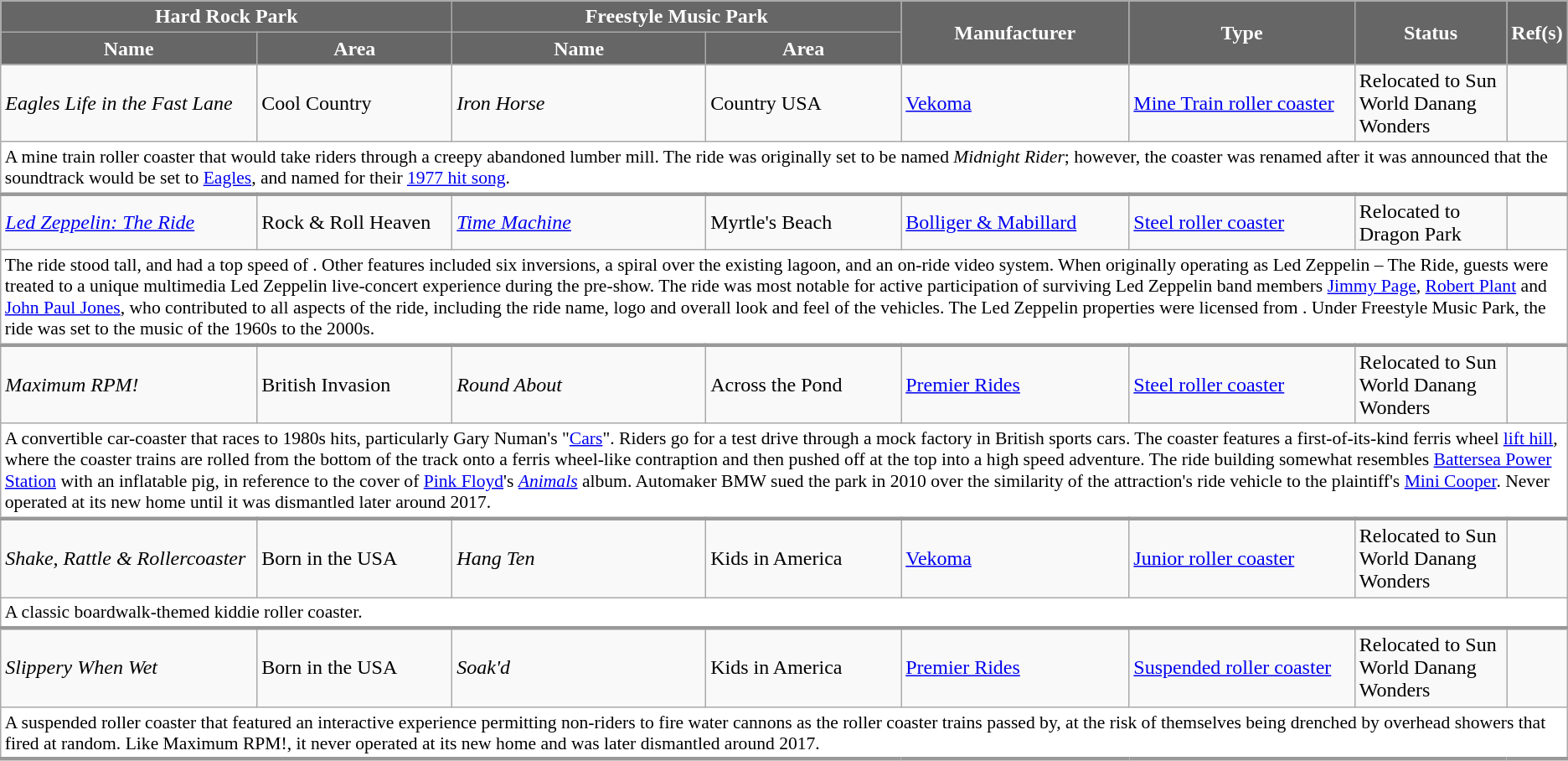<table class="wikitable plainrowheaders">
<tr>
<th scope="col" style="width:30%;background-color:#666;color:#FFF;" colspan="2">Hard Rock Park</th>
<th scope="col" colspan="2" style="width:30%;background-color:#666;color:#FFF;">Freestyle Music Park</th>
<th rowspan="2" scope="col" style="width:15%;background-color:#666;color:#FFF;">Manufacturer</th>
<th rowspan="2" scope="col" style="width:15%;background-color:#666;color:#FFF;">Type</th>
<th rowspan="2" scope="col" style="background-color:#666;color:#FFF;width:10%">Status</th>
<th rowspan="2" scope="col" class="unsortable" style="background-color:#666;color:#FFF;width:5%">Ref(s)</th>
</tr>
<tr>
<th scope="col" style="width:17%;background-color:#666;color:#FFF;">Name</th>
<th scope="col" style="width:13%;background-color:#666;color:#FFF;">Area</th>
<th scope="col" style="width:17%;background-color:#666;color:#FFF;">Name</th>
<th scope="col" style="width:13%;background-color:#666;color:#FFF;">Area</th>
</tr>
<tr>
<td><em>Eagles Life in the Fast Lane</em></td>
<td>Cool Country</td>
<td><em>Iron Horse</em></td>
<td>Country USA</td>
<td><a href='#'>Vekoma</a></td>
<td><a href='#'>Mine Train roller coaster</a></td>
<td>Relocated to Sun World Danang Wonders</td>
<td style="text-align:center"></td>
</tr>
<tr>
<td colspan="8" style="background-color:#FFF;border-bottom:3px solid #999;font-size:90%">A mine train roller coaster that would take riders through a creepy abandoned lumber mill. The ride was originally set to be named <em>Midnight Rider</em>; however, the coaster was renamed after it was announced that the soundtrack would be set to <a href='#'>Eagles</a>, and named for their <a href='#'>1977 hit song</a>.</td>
</tr>
<tr>
<td><em><a href='#'>Led Zeppelin: The Ride</a></em></td>
<td>Rock & Roll Heaven</td>
<td><em><a href='#'>Time Machine</a></em></td>
<td>Myrtle's Beach</td>
<td><a href='#'>Bolliger & Mabillard</a></td>
<td><a href='#'>Steel roller coaster</a></td>
<td>Relocated to Dragon Park</td>
<td style="text-align:center"></td>
</tr>
<tr>
<td colspan="8" style="background-color:#FFF;border-bottom:3px solid #999;font-size:90%">The ride stood  tall, and had a top speed of . Other features included six inversions, a spiral over the existing lagoon, and an on-ride video system. When originally operating as Led Zeppelin – The Ride, guests were treated to a unique multimedia Led Zeppelin live-concert experience during the pre-show. The ride was most notable for active participation of surviving Led Zeppelin band members <a href='#'>Jimmy Page</a>, <a href='#'>Robert Plant</a> and <a href='#'>John Paul Jones</a>, who contributed to all aspects of the ride, including the ride name, logo and overall look and feel of the vehicles. The Led Zeppelin properties were licensed from . Under Freestyle Music Park, the ride was set to the music of the 1960s to the 2000s.</td>
</tr>
<tr>
<td><em>Maximum RPM!</em></td>
<td>British Invasion</td>
<td><em>Round About</em></td>
<td>Across the Pond</td>
<td><a href='#'>Premier Rides</a></td>
<td><a href='#'>Steel roller coaster</a></td>
<td>Relocated to Sun World Danang Wonders</td>
<td style="text-align:center"></td>
</tr>
<tr>
<td colspan="8" style="background-color:#FFF;border-bottom:3px solid #999;font-size:90%">A convertible car-coaster that races to 1980s hits, particularly Gary Numan's "<a href='#'>Cars</a>". Riders go for a test drive through a mock factory in British sports cars. The coaster features a first-of-its-kind ferris wheel <a href='#'>lift hill</a>, where the coaster trains are rolled from the bottom of the track onto a ferris wheel-like contraption and then pushed off at the top into a high speed adventure. The ride building somewhat resembles <a href='#'>Battersea Power Station</a> with an inflatable pig, in reference to the cover of <a href='#'>Pink Floyd</a>'s <em><a href='#'>Animals</a></em> album. Automaker BMW sued the park in 2010 over the similarity of the attraction's ride vehicle to the plaintiff's <a href='#'>Mini Cooper</a>. Never operated at its new home until it was dismantled later around 2017.</td>
</tr>
<tr>
<td><em>Shake, Rattle & Rollercoaster</em></td>
<td>Born in the USA</td>
<td><em>Hang Ten</em></td>
<td>Kids in America</td>
<td><a href='#'>Vekoma</a></td>
<td><a href='#'>Junior roller coaster</a></td>
<td>Relocated to Sun World Danang Wonders</td>
<td style="text-align:center"></td>
</tr>
<tr>
<td colspan="8" style="background-color:#FFF;border-bottom:3px solid #999;font-size:90%">A classic boardwalk-themed kiddie roller coaster.</td>
</tr>
<tr>
<td><em>Slippery When Wet</em></td>
<td>Born in the USA</td>
<td><em>Soak'd</em></td>
<td>Kids in America</td>
<td><a href='#'>Premier Rides</a></td>
<td><a href='#'>Suspended roller coaster</a></td>
<td>Relocated to Sun World Danang Wonders</td>
<td style="text-align:center"></td>
</tr>
<tr>
<td colspan="8" style="background-color:#FFF;border-bottom:3px solid #999;font-size:90%">A suspended roller coaster that featured an interactive experience permitting non-riders to fire water cannons as the roller coaster trains passed by, at the risk of themselves being drenched by overhead showers that fired at random. Like Maximum RPM!, it never operated at its new home and was later dismantled around 2017.</td>
</tr>
</table>
